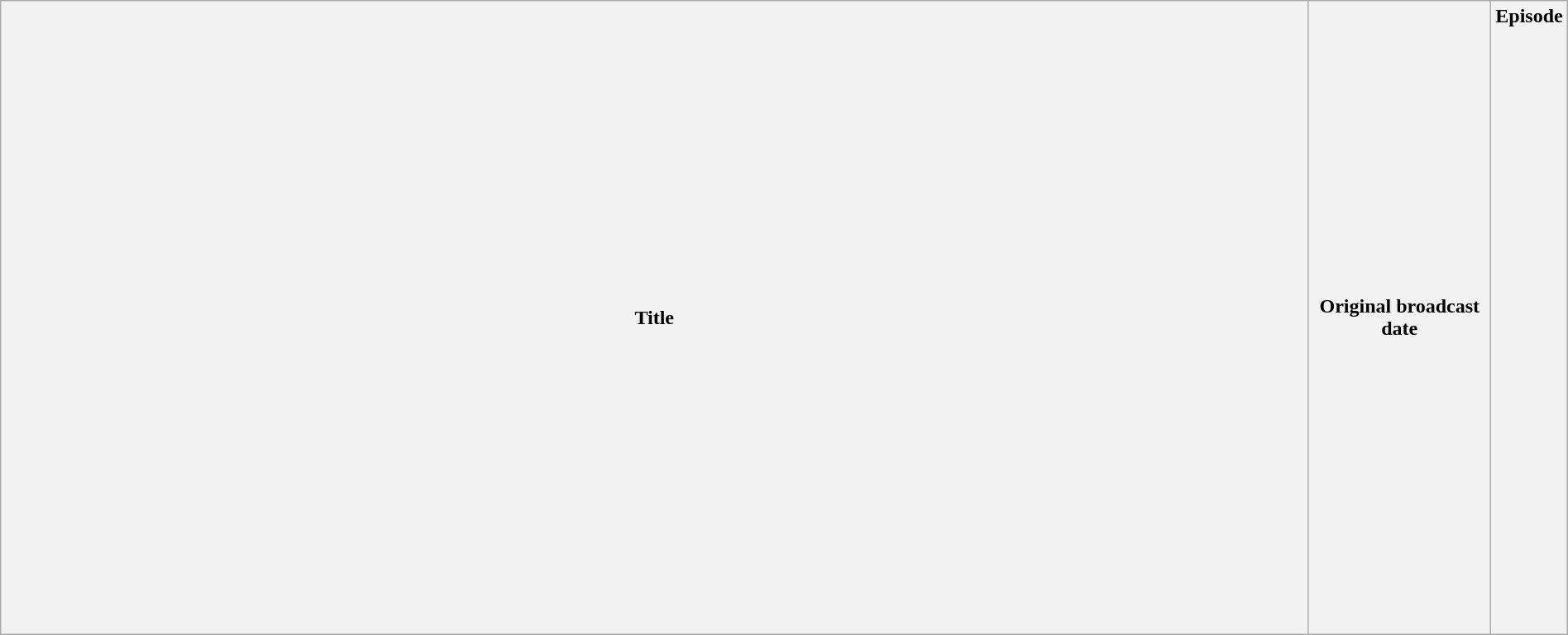<table class="wikitable plainrowheaders" style="width:100%; margin:auto;">
<tr>
<th>Title</th>
<th width="140">Original broadcast date</th>
<th width="40">Episode<br><br><br><br><br><br><br><br><br><br><br><br><br><br><br><br><br><br><br><br><br><br><br><br><br><br><br><br></th>
</tr>
</table>
